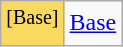<table class="wikitable">
<tr>
<td style="background:#fada5e; text-align:center;"><sup>[Base]</sup></td>
<td><a href='#'>Base</a></td>
</tr>
</table>
